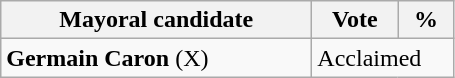<table class="wikitable">
<tr>
<th bgcolor="#DDDDFF" width="200px">Mayoral candidate</th>
<th bgcolor="#DDDDFF" width="50px">Vote</th>
<th bgcolor="#DDDDFF"  width="30px">%</th>
</tr>
<tr>
<td><strong>Germain Caron</strong> (X)</td>
<td colspan="2">Acclaimed</td>
</tr>
</table>
